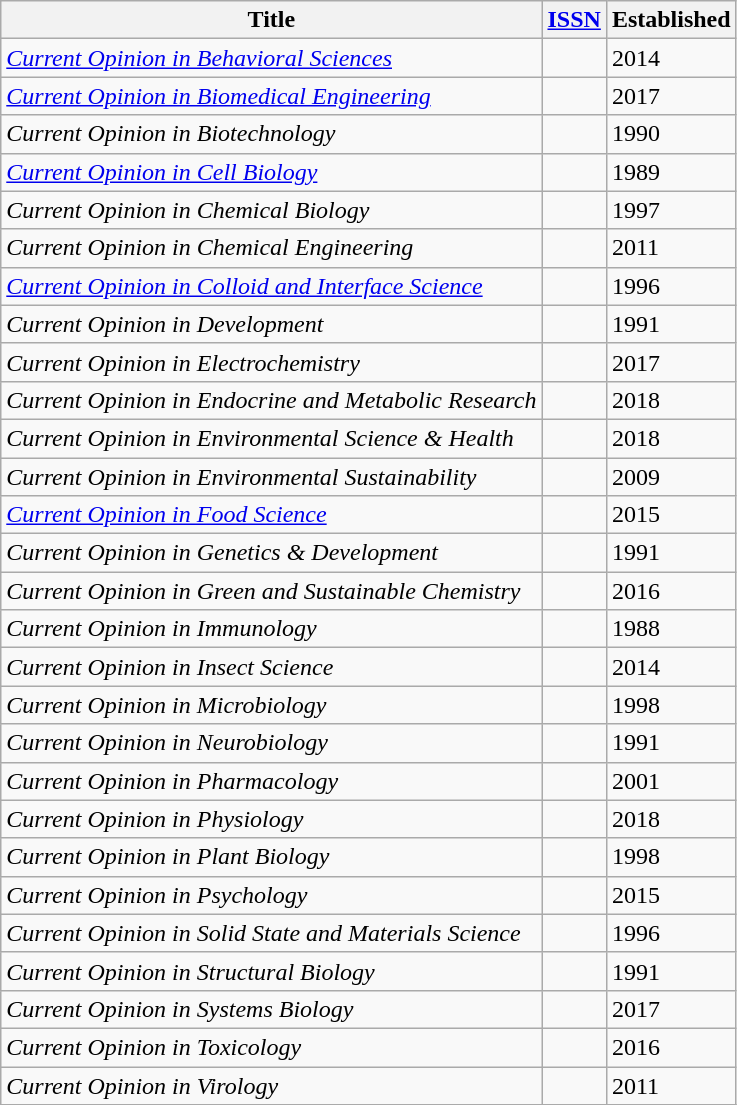<table class="wikitable sortable">
<tr>
<th>Title</th>
<th><a href='#'>ISSN</a></th>
<th>Established</th>
</tr>
<tr>
<td><em><a href='#'>Current Opinion in Behavioral Sciences</a></em></td>
<td></td>
<td>2014</td>
</tr>
<tr>
<td><em><a href='#'>Current Opinion in Biomedical Engineering</a></em></td>
<td></td>
<td>2017</td>
</tr>
<tr>
<td><em>Current Opinion in Biotechnology</em></td>
<td></td>
<td>1990</td>
</tr>
<tr>
<td><em><a href='#'>Current Opinion in Cell Biology</a></em></td>
<td></td>
<td>1989</td>
</tr>
<tr>
<td><em>Current Opinion in Chemical Biology</em></td>
<td></td>
<td>1997</td>
</tr>
<tr>
<td><em>Current Opinion in Chemical Engineering</em></td>
<td></td>
<td>2011</td>
</tr>
<tr>
<td><em><a href='#'>Current Opinion in Colloid and Interface Science</a></em></td>
<td></td>
<td>1996</td>
</tr>
<tr>
<td><em>Current Opinion in Development</em></td>
<td></td>
<td>1991</td>
</tr>
<tr>
<td><em>Current Opinion in Electrochemistry</em></td>
<td></td>
<td>2017</td>
</tr>
<tr>
<td><em>Current Opinion in Endocrine and Metabolic Research</em></td>
<td></td>
<td>2018</td>
</tr>
<tr>
<td><em>Current Opinion in Environmental Science & Health</em></td>
<td></td>
<td>2018</td>
</tr>
<tr>
<td><em>Current Opinion in Environmental Sustainability</em></td>
<td></td>
<td>2009</td>
</tr>
<tr>
<td><em><a href='#'>Current Opinion in Food Science</a></em></td>
<td></td>
<td>2015</td>
</tr>
<tr>
<td><em>Current Opinion in Genetics & Development</em></td>
<td></td>
<td>1991</td>
</tr>
<tr>
<td><em>Current Opinion in Green and Sustainable Chemistry</em></td>
<td></td>
<td>2016</td>
</tr>
<tr>
<td><em>Current Opinion in Immunology</em></td>
<td></td>
<td>1988</td>
</tr>
<tr>
<td><em>Current Opinion in Insect Science</em></td>
<td></td>
<td>2014</td>
</tr>
<tr>
<td><em>Current Opinion in Microbiology</em></td>
<td></td>
<td>1998</td>
</tr>
<tr>
<td><em>Current Opinion in Neurobiology</em></td>
<td></td>
<td>1991</td>
</tr>
<tr>
<td><em>Current Opinion in Pharmacology</em></td>
<td></td>
<td>2001</td>
</tr>
<tr>
<td><em>Current Opinion in Physiology</em></td>
<td></td>
<td>2018</td>
</tr>
<tr>
<td><em>Current Opinion in Plant Biology</em></td>
<td></td>
<td>1998</td>
</tr>
<tr>
<td><em>Current Opinion in Psychology</em></td>
<td></td>
<td>2015</td>
</tr>
<tr>
<td><em>Current Opinion in Solid State and Materials Science</em></td>
<td></td>
<td>1996</td>
</tr>
<tr>
<td><em>Current Opinion in Structural Biology</em></td>
<td></td>
<td>1991</td>
</tr>
<tr>
<td><em>Current Opinion in Systems Biology</em></td>
<td></td>
<td>2017</td>
</tr>
<tr>
<td><em>Current Opinion in Toxicology</em></td>
<td></td>
<td>2016</td>
</tr>
<tr>
<td><em>Current Opinion in Virology</em></td>
<td></td>
<td>2011</td>
</tr>
<tr>
</tr>
</table>
